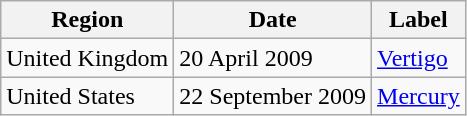<table class="wikitable">
<tr>
<th>Region</th>
<th>Date</th>
<th>Label</th>
</tr>
<tr>
<td>United Kingdom</td>
<td>20 April 2009</td>
<td><a href='#'>Vertigo</a></td>
</tr>
<tr>
<td>United States</td>
<td>22 September 2009</td>
<td><a href='#'>Mercury</a></td>
</tr>
</table>
